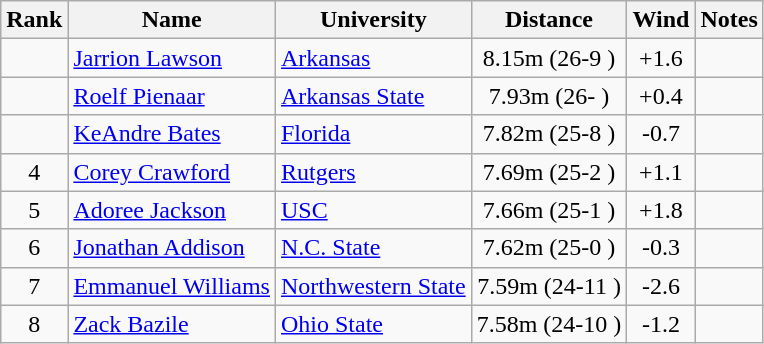<table class="wikitable sortable" style="text-align:center">
<tr>
<th>Rank</th>
<th>Name</th>
<th>University</th>
<th>Distance</th>
<th>Wind</th>
<th>Notes</th>
</tr>
<tr>
<td></td>
<td align=left><a href='#'>Jarrion Lawson</a></td>
<td align=left><a href='#'>Arkansas</a></td>
<td>8.15m (26-9 )</td>
<td>+1.6</td>
<td></td>
</tr>
<tr>
<td></td>
<td align=left><a href='#'>Roelf Pienaar</a> </td>
<td align=left><a href='#'>Arkansas State</a></td>
<td>7.93m (26- )</td>
<td>+0.4</td>
<td></td>
</tr>
<tr>
<td></td>
<td align=left><a href='#'>KeAndre Bates</a></td>
<td align=left><a href='#'>Florida</a></td>
<td>7.82m (25-8 )</td>
<td>-0.7</td>
<td></td>
</tr>
<tr>
<td>4</td>
<td align=left><a href='#'>Corey Crawford</a></td>
<td align=left><a href='#'>Rutgers</a></td>
<td>7.69m (25-2 )</td>
<td>+1.1</td>
<td></td>
</tr>
<tr>
<td>5</td>
<td align=left><a href='#'>Adoree Jackson</a></td>
<td align=left><a href='#'>USC</a></td>
<td>7.66m (25-1 )</td>
<td>+1.8</td>
<td></td>
</tr>
<tr>
<td>6</td>
<td align=left><a href='#'>Jonathan Addison</a></td>
<td align=left><a href='#'>N.C. State</a></td>
<td>7.62m (25-0 )</td>
<td>-0.3</td>
<td></td>
</tr>
<tr>
<td>7</td>
<td align=left><a href='#'>Emmanuel Williams</a></td>
<td align=left><a href='#'>Northwestern State</a></td>
<td>7.59m (24-11 )</td>
<td>-2.6</td>
<td></td>
</tr>
<tr>
<td>8</td>
<td align=left><a href='#'>Zack Bazile</a></td>
<td align=left><a href='#'>Ohio State</a></td>
<td>7.58m (24-10 )</td>
<td>-1.2</td>
<td></td>
</tr>
</table>
